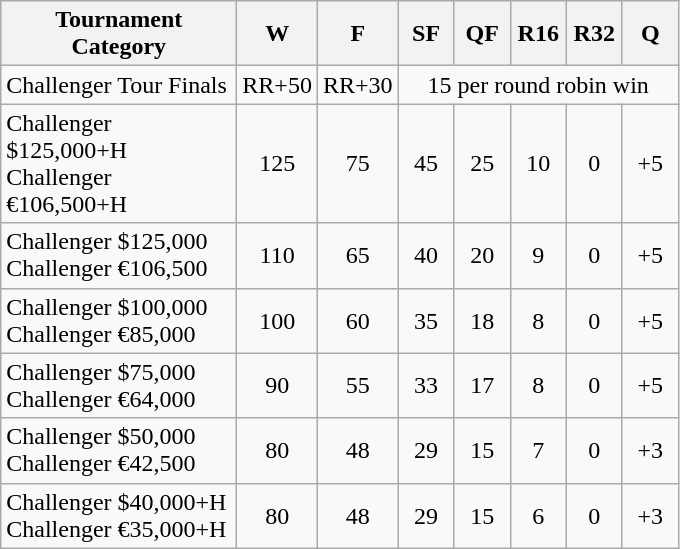<table class="wikitable" style=text-align:center;>
<tr>
<th width=150>Tournament Category</th>
<th width=30>W</th>
<th width=30>F</th>
<th width=30>SF</th>
<th width=30>QF</th>
<th width=30>R16</th>
<th width=30>R32</th>
<th width=30>Q</th>
</tr>
<tr>
<td align=left>Challenger Tour Finals</td>
<td>RR+50</td>
<td>RR+30</td>
<td colspan=5 align=center>15 per round robin win</td>
</tr>
<tr>
<td align=left>Challenger $125,000+H <br>Challenger €106,500+H</td>
<td>125</td>
<td>75</td>
<td>45</td>
<td>25</td>
<td>10</td>
<td>0</td>
<td>+5</td>
</tr>
<tr>
<td align=left>Challenger $125,000 <br>Challenger €106,500</td>
<td>110</td>
<td>65</td>
<td>40</td>
<td>20</td>
<td>9</td>
<td>0</td>
<td>+5</td>
</tr>
<tr>
<td align=left>Challenger $100,000 <br>Challenger €85,000</td>
<td>100</td>
<td>60</td>
<td>35</td>
<td>18</td>
<td>8</td>
<td>0</td>
<td>+5</td>
</tr>
<tr>
<td align=left>Challenger $75,000 <br>Challenger €64,000</td>
<td>90</td>
<td>55</td>
<td>33</td>
<td>17</td>
<td>8</td>
<td>0</td>
<td>+5</td>
</tr>
<tr>
<td align=left>Challenger $50,000 <br>Challenger €42,500</td>
<td>80</td>
<td>48</td>
<td>29</td>
<td>15</td>
<td>7</td>
<td>0</td>
<td>+3</td>
</tr>
<tr>
<td align=left>Challenger $40,000+H <br>Challenger €35,000+H</td>
<td>80</td>
<td>48</td>
<td>29</td>
<td>15</td>
<td>6</td>
<td>0</td>
<td>+3</td>
</tr>
</table>
